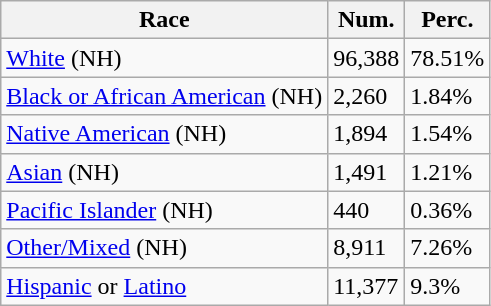<table class="wikitable">
<tr>
<th>Race</th>
<th>Num.</th>
<th>Perc.</th>
</tr>
<tr>
<td><a href='#'>White</a> (NH)</td>
<td>96,388</td>
<td>78.51%</td>
</tr>
<tr>
<td><a href='#'>Black or African American</a> (NH)</td>
<td>2,260</td>
<td>1.84%</td>
</tr>
<tr>
<td><a href='#'>Native American</a> (NH)</td>
<td>1,894</td>
<td>1.54%</td>
</tr>
<tr>
<td><a href='#'>Asian</a> (NH)</td>
<td>1,491</td>
<td>1.21%</td>
</tr>
<tr>
<td><a href='#'>Pacific Islander</a> (NH)</td>
<td>440</td>
<td>0.36%</td>
</tr>
<tr>
<td><a href='#'>Other/Mixed</a> (NH)</td>
<td>8,911</td>
<td>7.26%</td>
</tr>
<tr>
<td><a href='#'>Hispanic</a> or <a href='#'>Latino</a></td>
<td>11,377</td>
<td>9.3%</td>
</tr>
</table>
